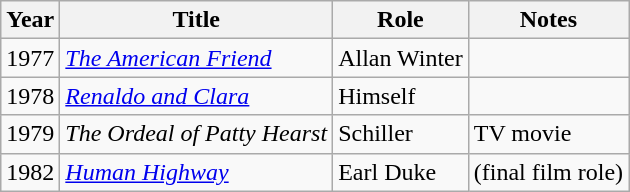<table class="wikitable">
<tr>
<th>Year</th>
<th>Title</th>
<th>Role</th>
<th>Notes</th>
</tr>
<tr>
<td>1977</td>
<td><em><a href='#'>The American Friend</a></em></td>
<td>Allan Winter</td>
<td></td>
</tr>
<tr>
<td>1978</td>
<td><em><a href='#'>Renaldo and Clara</a></em></td>
<td>Himself</td>
<td></td>
</tr>
<tr>
<td>1979</td>
<td><em>The Ordeal of Patty Hearst</em></td>
<td>Schiller</td>
<td>TV movie</td>
</tr>
<tr>
<td>1982</td>
<td><em><a href='#'>Human Highway</a></em></td>
<td>Earl Duke</td>
<td>(final film role)</td>
</tr>
</table>
